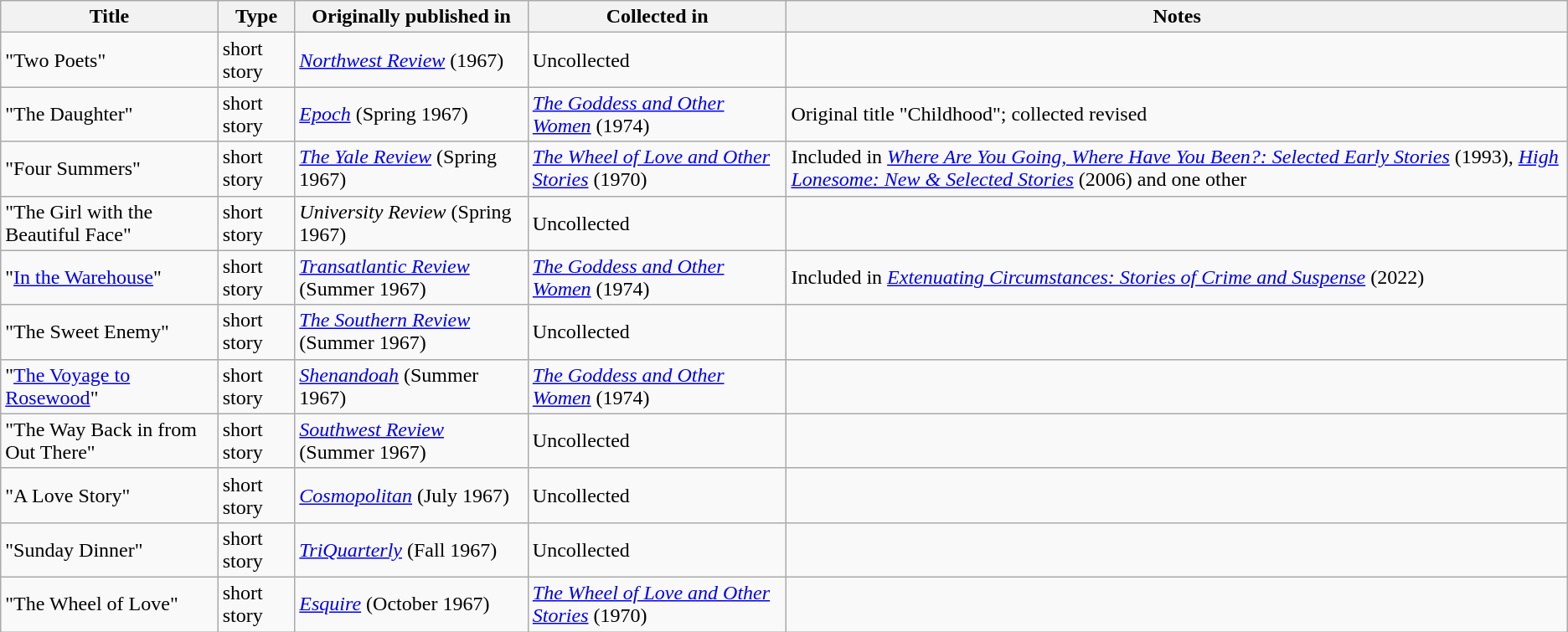<table class="wikitable">
<tr>
<th>Title</th>
<th>Type</th>
<th>Originally published in</th>
<th>Collected in</th>
<th>Notes</th>
</tr>
<tr>
<td>"Two Poets"</td>
<td>short story</td>
<td><em><a href='#'>Northwest Review</a></em> (1967)</td>
<td>Uncollected</td>
<td></td>
</tr>
<tr>
<td>"The Daughter"</td>
<td>short story</td>
<td><em><a href='#'>Epoch</a></em> (Spring 1967)</td>
<td><em><a href='#'>The Goddess and Other Women</a></em> (1974)</td>
<td>Original title "Childhood"; collected revised</td>
</tr>
<tr>
<td>"Four Summers"</td>
<td>short story</td>
<td><em><a href='#'>The Yale Review</a></em> (Spring 1967)</td>
<td><em><a href='#'>The Wheel of Love and Other Stories</a></em> (1970)</td>
<td>Included in <em><a href='#'>Where Are You Going, Where Have You Been?: Selected Early Stories</a></em> (1993), <em><a href='#'>High Lonesome: New & Selected Stories</a></em> (2006) and one other</td>
</tr>
<tr>
<td>"The Girl with the Beautiful Face"</td>
<td>short story</td>
<td><em>University Review</em> (Spring 1967)</td>
<td>Uncollected</td>
<td></td>
</tr>
<tr>
<td>"<a href='#'>In the Warehouse</a>"</td>
<td>short story</td>
<td><em><a href='#'>Transatlantic Review</a></em> (Summer 1967)</td>
<td><em><a href='#'>The Goddess and Other Women</a></em> (1974)</td>
<td>Included in <em><a href='#'>Extenuating Circumstances: Stories of Crime and Suspense</a></em> (2022)</td>
</tr>
<tr>
<td>"The Sweet Enemy"</td>
<td>short story</td>
<td><em><a href='#'>The Southern Review</a></em> (Summer 1967)</td>
<td>Uncollected</td>
<td></td>
</tr>
<tr>
<td>"<a href='#'>The Voyage to Rosewood</a>"</td>
<td>short story</td>
<td><em><a href='#'>Shenandoah</a></em> (Summer 1967)</td>
<td><em><a href='#'>The Goddess and Other Women</a></em> (1974)</td>
<td></td>
</tr>
<tr>
<td>"The Way Back in from Out There"</td>
<td>short story</td>
<td><em><a href='#'>Southwest Review</a></em> (Summer 1967)</td>
<td>Uncollected</td>
<td></td>
</tr>
<tr>
<td>"A Love Story"</td>
<td>short story</td>
<td><em><a href='#'>Cosmopolitan</a></em> (July 1967)</td>
<td>Uncollected</td>
<td></td>
</tr>
<tr>
<td>"Sunday Dinner"</td>
<td>short story</td>
<td><em><a href='#'>TriQuarterly</a></em> (Fall 1967)</td>
<td>Uncollected</td>
<td></td>
</tr>
<tr>
<td>"The Wheel of Love"</td>
<td>short story</td>
<td><em><a href='#'>Esquire</a></em> (October 1967)</td>
<td><em><a href='#'>The Wheel of Love and Other Stories</a></em> (1970)</td>
</tr>
</table>
